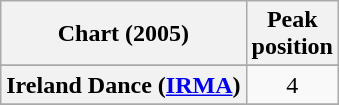<table class="wikitable sortable plainrowheaders" style="text-align:center">
<tr>
<th>Chart (2005)</th>
<th>Peak<br>position</th>
</tr>
<tr>
</tr>
<tr>
</tr>
<tr>
</tr>
<tr>
<th scope="row">Ireland Dance (<a href='#'>IRMA</a>)</th>
<td>4</td>
</tr>
<tr>
</tr>
<tr>
</tr>
<tr>
</tr>
<tr>
</tr>
<tr>
</tr>
<tr>
</tr>
<tr>
</tr>
</table>
